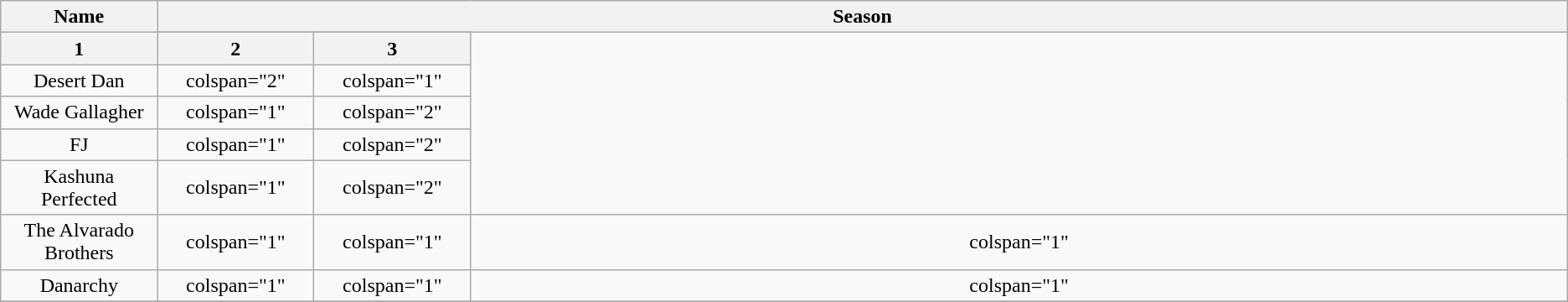<table class="wikitable plainrowheaders" style="text-align:center">
<tr>
<th rowspan="2" width="10%" scope="col">Name</th>
<th colspan="3" width="20%">Season</th>
</tr>
<tr>
</tr>
<tr>
<th width="10%" scope="col">1</th>
<th width="10%" scope="col">2</th>
<th width="10%" scope="col">3</th>
</tr>
<tr>
<td>Desert Dan</td>
<td>colspan="2" </td>
<td>colspan="1" </td>
</tr>
<tr>
<td>Wade Gallagher</td>
<td>colspan="1" </td>
<td>colspan="2" </td>
</tr>
<tr>
<td>FJ</td>
<td>colspan="1" </td>
<td>colspan="2" </td>
</tr>
<tr>
<td>Kashuna Perfected</td>
<td>colspan="1" </td>
<td>colspan="2" </td>
</tr>
<tr>
<td>The Alvarado Brothers</td>
<td>colspan="1" </td>
<td>colspan="1" </td>
<td>colspan="1" </td>
</tr>
<tr>
<td>Danarchy</td>
<td>colspan="1" </td>
<td>colspan="1" </td>
<td>colspan="1" </td>
</tr>
<tr>
</tr>
</table>
